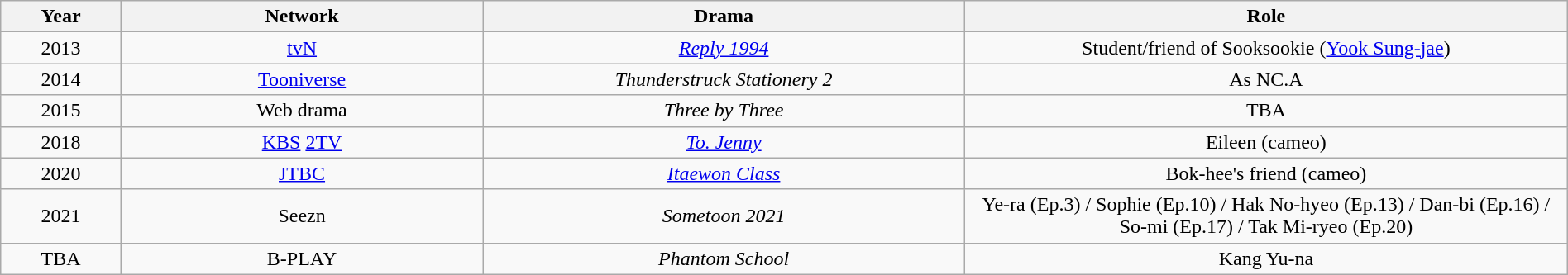<table class="wikitable" style="text-align:center; table-layout:fixed; margin-right:0">
<tr>
<th width=5%>Year</th>
<th style="width:15%;">Network</th>
<th style="width:20%;">Drama</th>
<th style="width:25%;">Role</th>
</tr>
<tr>
<td>2013</td>
<td><a href='#'>tvN</a></td>
<td><em><a href='#'>Reply 1994</a></em></td>
<td>Student/friend of Sooksookie (<a href='#'>Yook Sung-jae</a>)</td>
</tr>
<tr>
<td>2014</td>
<td><a href='#'>Tooniverse</a></td>
<td><em>Thunderstruck Stationery 2</em></td>
<td>As NC.A</td>
</tr>
<tr>
<td>2015</td>
<td>Web drama</td>
<td><em>Three by Three</em></td>
<td>TBA</td>
</tr>
<tr>
<td>2018</td>
<td><a href='#'>KBS</a> <a href='#'>2TV</a></td>
<td><em><a href='#'>To. Jenny</a></em></td>
<td>Eileen (cameo)</td>
</tr>
<tr>
<td>2020</td>
<td><a href='#'>JTBC</a></td>
<td><em><a href='#'>Itaewon Class</a></em></td>
<td>Bok-hee's friend (cameo)</td>
</tr>
<tr>
<td>2021</td>
<td>Seezn</td>
<td><em>Sometoon 2021</em></td>
<td>Ye-ra (Ep.3) / Sophie (Ep.10) / Hak No-hyeo (Ep.13) / Dan-bi (Ep.16) / So-mi (Ep.17) / Tak Mi-ryeo (Ep.20)</td>
</tr>
<tr>
<td>TBA</td>
<td>B-PLAY</td>
<td><em>Phantom School</em></td>
<td>Kang Yu-na</td>
</tr>
</table>
